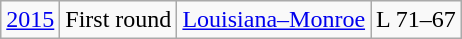<table class="wikitable">
<tr>
<td><a href='#'>2015</a></td>
<td>First round</td>
<td><a href='#'>Louisiana–Monroe</a></td>
<td>L 71–67</td>
</tr>
</table>
